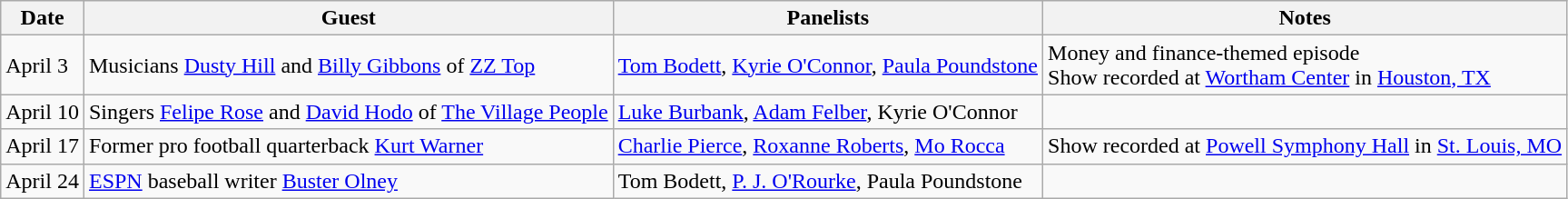<table class="wikitable">
<tr>
<th>Date</th>
<th>Guest</th>
<th>Panelists</th>
<th>Notes</th>
</tr>
<tr>
<td>April 3</td>
<td>Musicians <a href='#'>Dusty Hill</a> and <a href='#'>Billy Gibbons</a> of <a href='#'>ZZ Top</a></td>
<td><a href='#'>Tom Bodett</a>, <a href='#'>Kyrie O'Connor</a>, <a href='#'>Paula Poundstone</a></td>
<td>Money and finance-themed episode<br>Show recorded at <a href='#'>Wortham Center</a> in <a href='#'>Houston, TX</a></td>
</tr>
<tr>
<td>April 10</td>
<td>Singers <a href='#'>Felipe Rose</a> and <a href='#'>David Hodo</a> of <a href='#'>The Village People</a></td>
<td><a href='#'>Luke Burbank</a>, <a href='#'>Adam Felber</a>, Kyrie O'Connor</td>
<td></td>
</tr>
<tr>
<td>April 17</td>
<td>Former pro football quarterback <a href='#'>Kurt Warner</a></td>
<td><a href='#'>Charlie Pierce</a>, <a href='#'>Roxanne Roberts</a>, <a href='#'>Mo Rocca</a></td>
<td>Show recorded at <a href='#'>Powell Symphony Hall</a> in <a href='#'>St. Louis, MO</a></td>
</tr>
<tr>
<td>April 24</td>
<td><a href='#'>ESPN</a> baseball writer <a href='#'>Buster Olney</a></td>
<td>Tom Bodett, <a href='#'>P. J. O'Rourke</a>, Paula Poundstone</td>
<td></td>
</tr>
</table>
